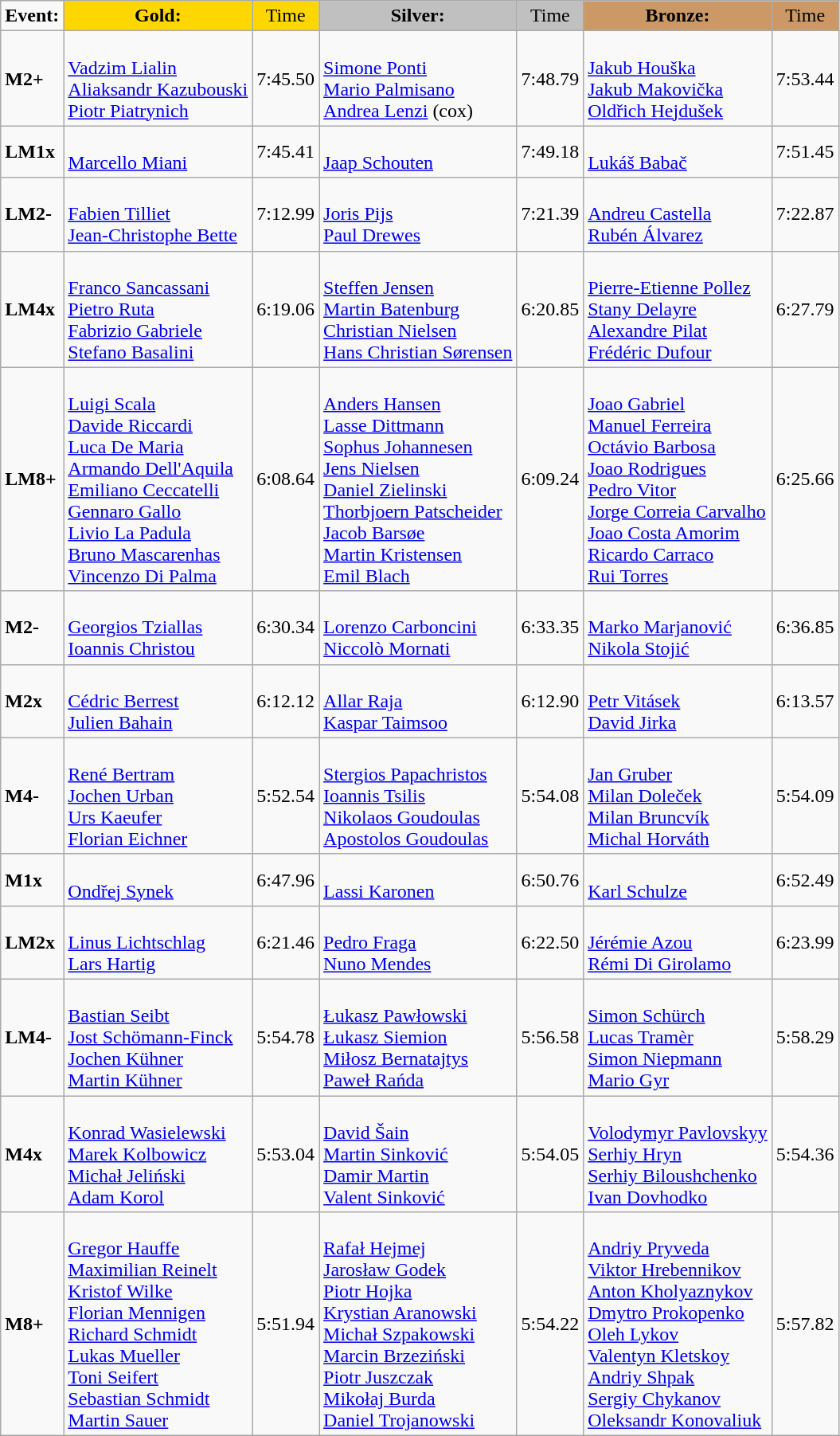<table class="wikitable">
<tr>
<td><strong>Event:</strong></td>
<td style="text-align:center;background-color:gold;"><strong>Gold:</strong></td>
<td style="text-align:center;background-color:gold;">Time</td>
<td style="text-align:center;background-color:silver;"><strong>Silver:</strong></td>
<td style="text-align:center;background-color:silver;">Time</td>
<td style="text-align:center;background-color:#CC9966;"><strong>Bronze:</strong></td>
<td style="text-align:center;background-color:#CC9966;">Time</td>
</tr>
<tr>
<td><strong>M2+</strong></td>
<td><br><a href='#'>Vadzim Lialin</a><br><a href='#'>Aliaksandr Kazubouski</a><br><a href='#'>Piotr Piatrynich</a></td>
<td>7:45.50</td>
<td><br><a href='#'>Simone Ponti</a><br><a href='#'>Mario Palmisano</a><br><a href='#'>Andrea Lenzi</a> (cox)</td>
<td>7:48.79</td>
<td><br><a href='#'>Jakub Houška</a><br><a href='#'>Jakub Makovička</a><br><a href='#'>Oldřich Hejdušek</a></td>
<td>7:53.44</td>
</tr>
<tr>
<td><strong>LM1x</strong></td>
<td><br><a href='#'>Marcello Miani</a></td>
<td>7:45.41</td>
<td><br><a href='#'>Jaap Schouten</a></td>
<td>7:49.18</td>
<td><br><a href='#'>Lukáš Babač</a></td>
<td>7:51.45</td>
</tr>
<tr>
<td><strong>LM2-</strong></td>
<td><br><a href='#'>Fabien Tilliet</a><br><a href='#'>Jean-Christophe Bette</a></td>
<td>7:12.99</td>
<td><br><a href='#'>Joris Pijs</a><br><a href='#'>Paul Drewes</a></td>
<td>7:21.39</td>
<td><br><a href='#'>Andreu Castella</a><br><a href='#'>Rubén Álvarez</a></td>
<td>7:22.87</td>
</tr>
<tr>
<td><strong>LM4x</strong></td>
<td><br><a href='#'>Franco Sancassani</a><br><a href='#'>Pietro Ruta</a><br><a href='#'>Fabrizio Gabriele</a><br><a href='#'>Stefano Basalini</a></td>
<td>6:19.06</td>
<td><br><a href='#'>Steffen Jensen</a><br><a href='#'>Martin Batenburg</a><br><a href='#'>Christian Nielsen</a><br><a href='#'>Hans Christian Sørensen</a></td>
<td>6:20.85</td>
<td><br><a href='#'>Pierre-Etienne Pollez</a><br><a href='#'>Stany Delayre</a><br><a href='#'>Alexandre Pilat</a><br><a href='#'>Frédéric Dufour</a></td>
<td>6:27.79</td>
</tr>
<tr>
<td><strong>LM8+</strong></td>
<td><br><a href='#'>Luigi Scala</a><br><a href='#'>Davide Riccardi</a><br><a href='#'>Luca De Maria</a><br><a href='#'>Armando Dell'Aquila</a><br><a href='#'>Emiliano Ceccatelli</a><br><a href='#'>Gennaro Gallo</a><br><a href='#'>Livio La Padula</a><br><a href='#'>Bruno Mascarenhas</a><br><a href='#'>Vincenzo Di Palma</a></td>
<td>6:08.64</td>
<td><br><a href='#'>Anders Hansen</a><br><a href='#'>Lasse Dittmann</a><br><a href='#'>Sophus Johannesen</a><br><a href='#'>Jens Nielsen</a><br><a href='#'>Daniel Zielinski</a><br><a href='#'>Thorbjoern Patscheider</a><br><a href='#'>Jacob Barsøe</a><br><a href='#'>Martin Kristensen</a><br><a href='#'>Emil Blach</a></td>
<td>6:09.24</td>
<td><br><a href='#'>Joao Gabriel</a><br><a href='#'>Manuel Ferreira</a><br><a href='#'>Octávio Barbosa</a><br><a href='#'>Joao Rodrigues</a><br><a href='#'>Pedro Vitor</a><br><a href='#'>Jorge Correia Carvalho</a><br><a href='#'>Joao Costa Amorim</a><br><a href='#'>Ricardo Carraco</a><br><a href='#'>Rui Torres</a></td>
<td>6:25.66</td>
</tr>
<tr>
<td><strong>M2-</strong></td>
<td><br><a href='#'>Georgios Tziallas</a><br><a href='#'>Ioannis Christou</a></td>
<td>6:30.34</td>
<td><br><a href='#'>Lorenzo Carboncini</a><br><a href='#'>Niccolò Mornati</a></td>
<td>6:33.35</td>
<td><br><a href='#'>Marko Marjanović</a><br><a href='#'>Nikola Stojić</a></td>
<td>6:36.85</td>
</tr>
<tr>
<td><strong>M2x</strong></td>
<td><br><a href='#'>Cédric Berrest</a><br><a href='#'>Julien Bahain</a></td>
<td>6:12.12</td>
<td><br><a href='#'>Allar Raja</a><br><a href='#'>Kaspar Taimsoo</a></td>
<td>6:12.90</td>
<td><br><a href='#'>Petr Vitásek</a><br><a href='#'>David Jirka</a></td>
<td>6:13.57</td>
</tr>
<tr>
<td><strong>M4-</strong></td>
<td><br><a href='#'>René Bertram</a><br><a href='#'>Jochen Urban</a><br><a href='#'>Urs Kaeufer</a><br><a href='#'>Florian Eichner</a></td>
<td>5:52.54</td>
<td><br><a href='#'>Stergios Papachristos</a><br><a href='#'>Ioannis Tsilis</a><br><a href='#'>Nikolaos Goudoulas</a><br><a href='#'>Apostolos Goudoulas</a></td>
<td>5:54.08</td>
<td><br><a href='#'>Jan Gruber</a><br><a href='#'>Milan Doleček</a><br><a href='#'>Milan Bruncvík</a><br><a href='#'>Michal Horváth</a></td>
<td>5:54.09</td>
</tr>
<tr>
<td><strong>M1x</strong></td>
<td><br><a href='#'>Ondřej Synek</a></td>
<td>6:47.96</td>
<td><br><a href='#'>Lassi Karonen</a></td>
<td>6:50.76</td>
<td><br><a href='#'>Karl Schulze</a></td>
<td>6:52.49</td>
</tr>
<tr>
<td><strong>LM2x</strong></td>
<td><br><a href='#'>Linus Lichtschlag</a><br><a href='#'>Lars Hartig</a></td>
<td>6:21.46</td>
<td><br><a href='#'>Pedro Fraga</a><br><a href='#'>Nuno Mendes</a></td>
<td>6:22.50</td>
<td><br><a href='#'>Jérémie Azou</a><br><a href='#'>Rémi Di Girolamo</a></td>
<td>6:23.99</td>
</tr>
<tr>
<td><strong>LM4-</strong></td>
<td><br><a href='#'>Bastian Seibt</a><br><a href='#'>Jost Schömann-Finck</a><br><a href='#'>Jochen Kühner</a><br><a href='#'>Martin Kühner</a></td>
<td>5:54.78</td>
<td><br><a href='#'>Łukasz Pawłowski</a><br><a href='#'>Łukasz Siemion</a><br><a href='#'>Miłosz Bernatajtys</a><br><a href='#'>Paweł Rańda</a></td>
<td>5:56.58</td>
<td><br><a href='#'>Simon Schürch</a><br><a href='#'>Lucas Tramèr</a><br><a href='#'>Simon Niepmann</a><br><a href='#'>Mario Gyr</a></td>
<td>5:58.29</td>
</tr>
<tr>
<td><strong>M4x</strong></td>
<td><br><a href='#'>Konrad Wasielewski</a><br><a href='#'>Marek Kolbowicz</a><br><a href='#'>Michał Jeliński</a><br><a href='#'>Adam Korol</a></td>
<td>5:53.04</td>
<td><br><a href='#'>David Šain</a><br><a href='#'>Martin Sinković</a><br><a href='#'>Damir Martin</a><br><a href='#'>Valent Sinković</a></td>
<td>5:54.05</td>
<td><br><a href='#'>Volodymyr Pavlovskyy</a><br><a href='#'>Serhiy Hryn</a><br><a href='#'>Serhiy Biloushchenko</a><br><a href='#'>Ivan Dovhodko</a></td>
<td>5:54.36</td>
</tr>
<tr>
<td><strong>M8+</strong></td>
<td><br><a href='#'>Gregor Hauffe</a><br><a href='#'>Maximilian Reinelt</a><br><a href='#'>Kristof Wilke</a><br><a href='#'>Florian Mennigen</a><br><a href='#'>Richard Schmidt</a><br><a href='#'>Lukas Mueller</a><br><a href='#'>Toni Seifert</a><br><a href='#'>Sebastian Schmidt</a><br><a href='#'>Martin Sauer</a></td>
<td>5:51.94</td>
<td><br><a href='#'>Rafał Hejmej</a><br><a href='#'>Jarosław Godek</a><br><a href='#'>Piotr Hojka</a><br><a href='#'>Krystian Aranowski</a><br><a href='#'>Michał Szpakowski</a><br><a href='#'>Marcin Brzeziński</a><br><a href='#'>Piotr Juszczak</a><br><a href='#'>Mikołaj Burda</a><br><a href='#'>Daniel Trojanowski</a></td>
<td>5:54.22</td>
<td><br><a href='#'>Andriy Pryveda</a><br><a href='#'>Viktor Hrebennikov</a><br><a href='#'>Anton Kholyaznykov</a><br><a href='#'>Dmytro Prokopenko</a><br><a href='#'>Oleh Lykov</a><br><a href='#'>Valentyn Kletskoy</a><br><a href='#'>Andriy Shpak</a><br><a href='#'>Sergiy Chykanov</a><br><a href='#'>Oleksandr Konovaliuk</a></td>
<td>5:57.82</td>
</tr>
</table>
